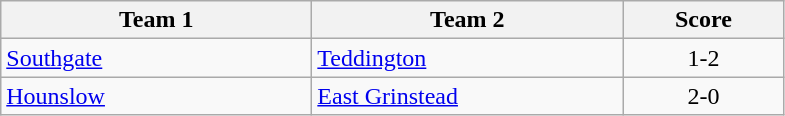<table class="wikitable" style="font-size: 100%">
<tr>
<th width=200>Team 1</th>
<th width=200>Team 2</th>
<th width=100>Score</th>
</tr>
<tr>
<td><a href='#'>Southgate</a></td>
<td><a href='#'>Teddington</a></td>
<td align=center>1-2</td>
</tr>
<tr>
<td><a href='#'>Hounslow</a></td>
<td><a href='#'>East Grinstead</a></td>
<td align=center>2-0</td>
</tr>
</table>
